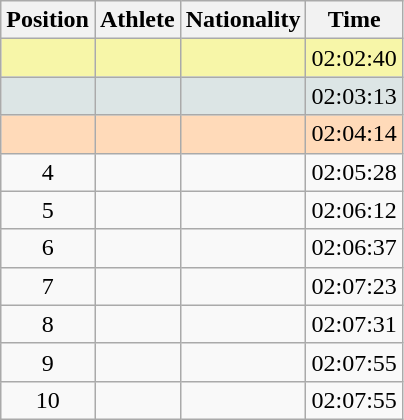<table class="wikitable sortable">
<tr>
<th scope="col">Position</th>
<th scope="col">Athlete</th>
<th scope="col">Nationality</th>
<th scope="col">Time</th>
</tr>
<tr bgcolor="#F7F6A8">
<td align=center></td>
<td></td>
<td></td>
<td>02:02:40</td>
</tr>
<tr bgcolor="#DCE5E5">
<td align=center></td>
<td></td>
<td></td>
<td>02:03:13</td>
</tr>
<tr bgcolor="#FFDAB9">
<td align=center></td>
<td></td>
<td></td>
<td>02:04:14</td>
</tr>
<tr>
<td align=center>4</td>
<td></td>
<td></td>
<td>02:05:28</td>
</tr>
<tr>
<td align=center>5</td>
<td></td>
<td></td>
<td>02:06:12</td>
</tr>
<tr>
<td align=center>6</td>
<td></td>
<td></td>
<td>02:06:37</td>
</tr>
<tr>
<td align=center>7</td>
<td></td>
<td></td>
<td>02:07:23</td>
</tr>
<tr>
<td align=center>8</td>
<td></td>
<td></td>
<td>02:07:31</td>
</tr>
<tr>
<td align=center>9</td>
<td></td>
<td></td>
<td>02:07:55</td>
</tr>
<tr>
<td align=center>10</td>
<td></td>
<td></td>
<td>02:07:55</td>
</tr>
</table>
